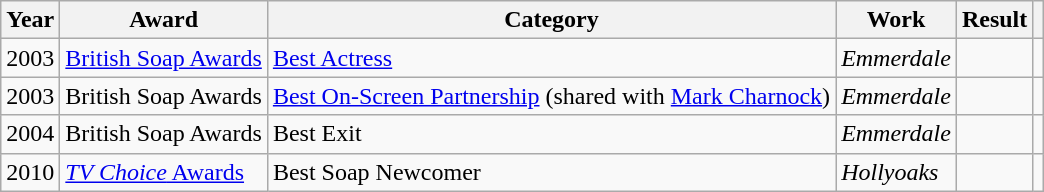<table class="wikitable sortable">
<tr>
<th>Year</th>
<th>Award</th>
<th>Category</th>
<th>Work</th>
<th>Result</th>
<th scope=col class=unsortable></th>
</tr>
<tr>
<td>2003</td>
<td><a href='#'>British Soap Awards</a></td>
<td><a href='#'>Best Actress</a></td>
<td><em>Emmerdale</em></td>
<td></td>
<td align="center"></td>
</tr>
<tr>
<td>2003</td>
<td>British Soap Awards</td>
<td><a href='#'>Best On-Screen Partnership</a> (shared with <a href='#'>Mark Charnock</a>)</td>
<td><em>Emmerdale</em></td>
<td></td>
<td align="center"></td>
</tr>
<tr>
<td>2004</td>
<td>British Soap Awards</td>
<td>Best Exit</td>
<td><em>Emmerdale</em></td>
<td></td>
<td align="center"></td>
</tr>
<tr>
<td>2010</td>
<td><a href='#'><em>TV Choice</em> Awards</a></td>
<td>Best Soap Newcomer</td>
<td><em>Hollyoaks</em></td>
<td></td>
<td align="center"></td>
</tr>
</table>
